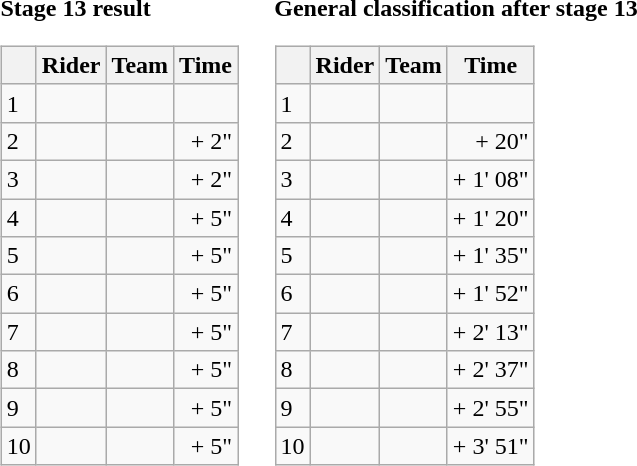<table>
<tr>
<td><strong>Stage 13 result</strong><br><table class="wikitable">
<tr>
<th></th>
<th>Rider</th>
<th>Team</th>
<th>Time</th>
</tr>
<tr>
<td>1</td>
<td></td>
<td></td>
<td align="right"></td>
</tr>
<tr>
<td>2</td>
<td></td>
<td></td>
<td align="right">+ 2"</td>
</tr>
<tr>
<td>3</td>
<td></td>
<td></td>
<td align="right">+ 2"</td>
</tr>
<tr>
<td>4</td>
<td> </td>
<td></td>
<td align="right">+ 5"</td>
</tr>
<tr>
<td>5</td>
<td></td>
<td></td>
<td align="right">+ 5"</td>
</tr>
<tr>
<td>6</td>
<td></td>
<td></td>
<td align="right">+ 5"</td>
</tr>
<tr>
<td>7</td>
<td> </td>
<td></td>
<td align="right">+ 5"</td>
</tr>
<tr>
<td>8</td>
<td></td>
<td></td>
<td align="right">+ 5"</td>
</tr>
<tr>
<td>9</td>
<td></td>
<td></td>
<td align="right">+ 5"</td>
</tr>
<tr>
<td>10</td>
<td></td>
<td></td>
<td align="right">+ 5"</td>
</tr>
</table>
</td>
<td></td>
<td><strong>General classification after stage 13</strong><br><table class="wikitable">
<tr>
<th></th>
<th>Rider</th>
<th>Team</th>
<th>Time</th>
</tr>
<tr>
<td>1</td>
<td> </td>
<td></td>
<td align="right"></td>
</tr>
<tr>
<td>2</td>
<td> </td>
<td></td>
<td align="right">+ 20"</td>
</tr>
<tr>
<td>3</td>
<td></td>
<td></td>
<td align="right">+ 1' 08"</td>
</tr>
<tr>
<td>4</td>
<td></td>
<td></td>
<td align="right">+ 1' 20"</td>
</tr>
<tr>
<td>5</td>
<td></td>
<td></td>
<td align="right">+ 1' 35"</td>
</tr>
<tr>
<td>6</td>
<td></td>
<td></td>
<td align="right">+ 1' 52"</td>
</tr>
<tr>
<td>7</td>
<td></td>
<td></td>
<td align="right">+ 2' 13"</td>
</tr>
<tr>
<td>8</td>
<td></td>
<td></td>
<td align="right">+ 2' 37"</td>
</tr>
<tr>
<td>9</td>
<td></td>
<td></td>
<td align="right">+ 2' 55"</td>
</tr>
<tr>
<td>10</td>
<td></td>
<td></td>
<td align="right">+ 3' 51"</td>
</tr>
</table>
</td>
</tr>
</table>
